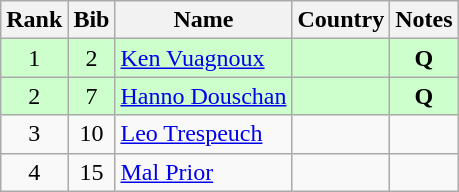<table class="wikitable" style="text-align:center;">
<tr>
<th>Rank</th>
<th>Bib</th>
<th>Name</th>
<th>Country</th>
<th>Notes</th>
</tr>
<tr bgcolor=ccffcc>
<td>1</td>
<td>2</td>
<td align=left><a href='#'>Ken Vuagnoux</a></td>
<td align=left></td>
<td><strong>Q</strong></td>
</tr>
<tr bgcolor=ccffcc>
<td>2</td>
<td>7</td>
<td align=left><a href='#'>Hanno Douschan</a></td>
<td align=left></td>
<td><strong>Q</strong></td>
</tr>
<tr>
<td>3</td>
<td>10</td>
<td align=left><a href='#'>Leo Trespeuch</a></td>
<td align=left></td>
<td></td>
</tr>
<tr>
<td>4</td>
<td>15</td>
<td align=left><a href='#'>Mal Prior</a></td>
<td align=left></td>
<td></td>
</tr>
</table>
